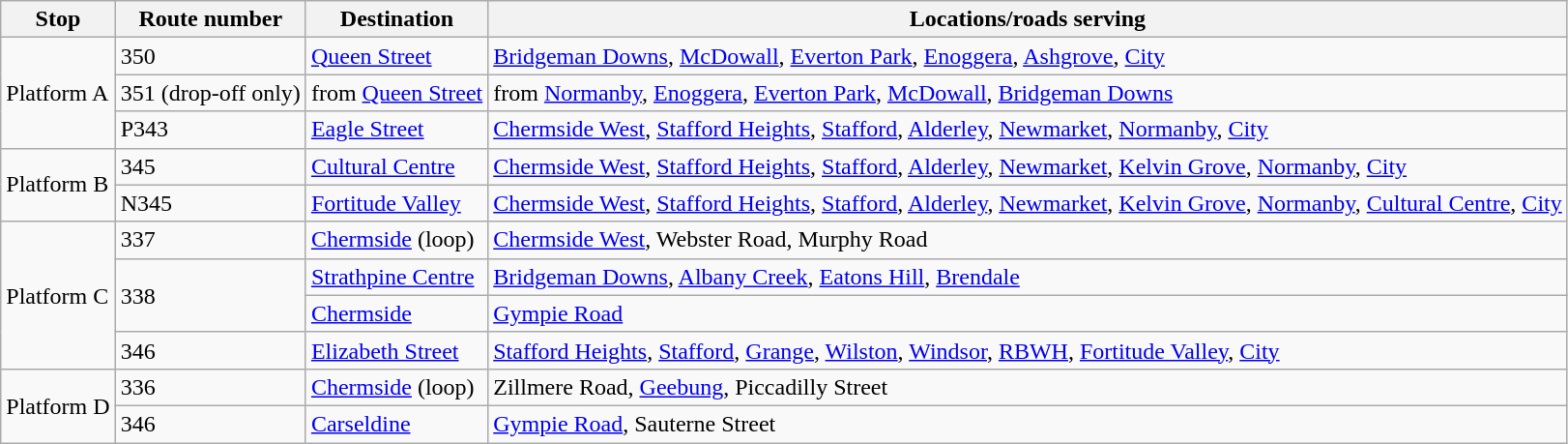<table class="wikitable">
<tr>
<th>Stop</th>
<th>Route number</th>
<th>Destination</th>
<th>Locations/roads serving</th>
</tr>
<tr>
<td rowspan="3">Platform A</td>
<td>350</td>
<td><a href='#'>Queen Street</a></td>
<td><a href='#'>Bridgeman Downs</a>, <a href='#'>McDowall</a>, <a href='#'>Everton Park</a>, <a href='#'>Enoggera</a>, <a href='#'>Ashgrove</a>, <a href='#'>City</a></td>
</tr>
<tr>
<td>351 (drop-off only)</td>
<td>from <a href='#'>Queen Street</a></td>
<td>from <a href='#'>Normanby</a>, <a href='#'>Enoggera</a>, <a href='#'>Everton Park</a>, <a href='#'>McDowall</a>, <a href='#'>Bridgeman Downs</a></td>
</tr>
<tr>
<td>P343</td>
<td><a href='#'>Eagle Street</a></td>
<td><a href='#'>Chermside West</a>, <a href='#'>Stafford Heights</a>, <a href='#'>Stafford</a>, <a href='#'>Alderley</a>, <a href='#'>Newmarket</a>, <a href='#'>Normanby</a>, <a href='#'>City</a></td>
</tr>
<tr>
<td rowspan="2">Platform B</td>
<td>345</td>
<td><a href='#'>Cultural Centre</a></td>
<td><a href='#'>Chermside West</a>, <a href='#'>Stafford Heights</a>, <a href='#'>Stafford</a>, <a href='#'>Alderley</a>, <a href='#'>Newmarket</a>, <a href='#'>Kelvin Grove</a>, <a href='#'>Normanby</a>, <a href='#'>City</a></td>
</tr>
<tr>
<td>N345</td>
<td><a href='#'>Fortitude Valley</a></td>
<td><a href='#'>Chermside West</a>, <a href='#'>Stafford Heights</a>, <a href='#'>Stafford</a>, <a href='#'>Alderley</a>, <a href='#'>Newmarket</a>, <a href='#'>Kelvin Grove</a>, <a href='#'>Normanby</a>, <a href='#'>Cultural Centre</a>, <a href='#'>City</a></td>
</tr>
<tr>
<td rowspan="4">Platform C</td>
<td>337</td>
<td><a href='#'>Chermside</a> (loop)</td>
<td><a href='#'>Chermside West</a>, Webster Road, Murphy Road</td>
</tr>
<tr>
<td rowspan="2">338</td>
<td><a href='#'>Strathpine Centre</a></td>
<td><a href='#'>Bridgeman Downs</a>, <a href='#'>Albany Creek</a>, <a href='#'>Eatons Hill</a>, <a href='#'>Brendale</a></td>
</tr>
<tr>
<td><a href='#'>Chermside</a></td>
<td><a href='#'>Gympie Road</a></td>
</tr>
<tr>
<td>346</td>
<td><a href='#'>Elizabeth Street</a></td>
<td><a href='#'>Stafford Heights</a>, <a href='#'>Stafford</a>, <a href='#'>Grange</a>, <a href='#'>Wilston</a>, <a href='#'>Windsor</a>, <a href='#'>RBWH</a>, <a href='#'>Fortitude Valley</a>, <a href='#'>City</a></td>
</tr>
<tr>
<td rowspan="2">Platform D</td>
<td>336</td>
<td><a href='#'>Chermside</a> (loop)</td>
<td>Zillmere Road, <a href='#'>Geebung</a>, Piccadilly Street</td>
</tr>
<tr>
<td>346</td>
<td><a href='#'>Carseldine</a></td>
<td><a href='#'>Gympie Road</a>, Sauterne Street</td>
</tr>
</table>
